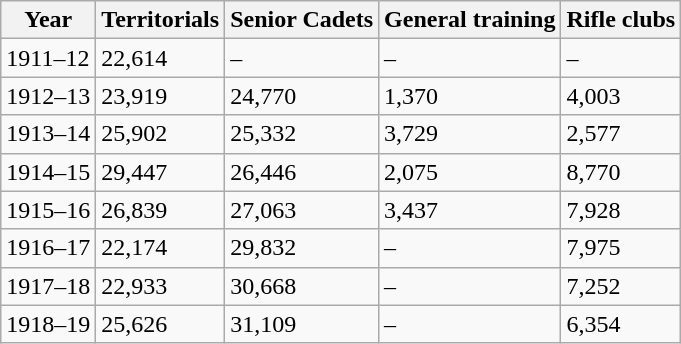<table class="wikitable">
<tr>
<th>Year</th>
<th>Territorials</th>
<th>Senior Cadets</th>
<th>General training</th>
<th>Rifle clubs</th>
</tr>
<tr>
<td>1911–12</td>
<td>22,614</td>
<td>–</td>
<td>–</td>
<td>–</td>
</tr>
<tr>
<td>1912–13</td>
<td>23,919</td>
<td>24,770</td>
<td>1,370</td>
<td>4,003</td>
</tr>
<tr>
<td>1913–14</td>
<td>25,902</td>
<td>25,332</td>
<td>3,729</td>
<td>2,577</td>
</tr>
<tr>
<td>1914–15</td>
<td>29,447</td>
<td>26,446</td>
<td>2,075</td>
<td>8,770</td>
</tr>
<tr>
<td>1915–16</td>
<td>26,839</td>
<td>27,063</td>
<td>3,437</td>
<td>7,928</td>
</tr>
<tr>
<td>1916–17</td>
<td>22,174</td>
<td>29,832</td>
<td>–</td>
<td>7,975</td>
</tr>
<tr>
<td>1917–18</td>
<td>22,933</td>
<td>30,668</td>
<td>–</td>
<td>7,252</td>
</tr>
<tr>
<td>1918–19</td>
<td>25,626</td>
<td>31,109</td>
<td>–</td>
<td>6,354</td>
</tr>
</table>
